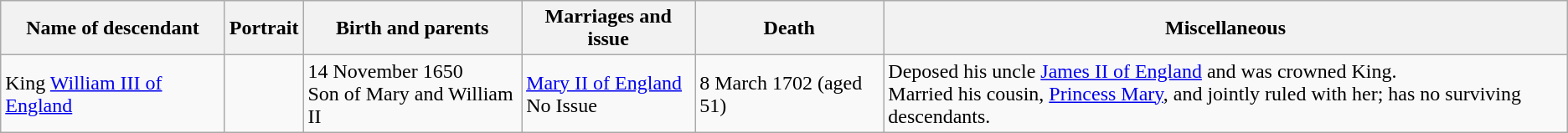<table class="wikitable">
<tr ->
<th>Name of descendant</th>
<th>Portrait</th>
<th>Birth and parents</th>
<th>Marriages and issue</th>
<th>Death</th>
<th>Miscellaneous</th>
</tr>
<tr>
<td>King <a href='#'>William III of England</a></td>
<td></td>
<td>14 November 1650<br>Son of Mary and William II</td>
<td><a href='#'>Mary II of England</a><br>No Issue</td>
<td>8 March 1702 (aged 51)</td>
<td>Deposed his uncle <a href='#'>James II of England</a> and was crowned King.<br>Married his cousin, <a href='#'>Princess Mary</a>, and jointly ruled with her; has no surviving descendants.</td>
</tr>
</table>
